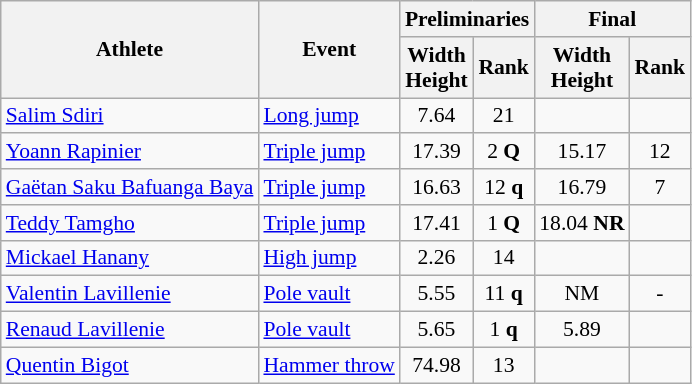<table class=wikitable style="font-size:90%;">
<tr>
<th rowspan="2">Athlete</th>
<th rowspan="2">Event</th>
<th colspan="2">Preliminaries</th>
<th colspan="2">Final</th>
</tr>
<tr>
<th>Width<br>Height</th>
<th>Rank</th>
<th>Width<br>Height</th>
<th>Rank</th>
</tr>
<tr style="border-top: single;">
<td><a href='#'>Salim Sdiri</a></td>
<td><a href='#'>Long jump</a></td>
<td align=center>7.64</td>
<td align=center>21</td>
<td align=center></td>
<td align=center></td>
</tr>
<tr style="border-top: single;">
<td><a href='#'>Yoann Rapinier</a></td>
<td><a href='#'>Triple jump</a></td>
<td align=center>17.39</td>
<td align=center>2 <strong>Q</strong></td>
<td align=center>15.17</td>
<td align=center>12</td>
</tr>
<tr style="border-top: single;">
<td><a href='#'>Gaëtan Saku Bafuanga Baya</a></td>
<td><a href='#'>Triple jump</a></td>
<td align=center>16.63</td>
<td align=center>12 <strong>q</strong></td>
<td align=center>16.79</td>
<td align=center>7</td>
</tr>
<tr style="border-top: single;">
<td><a href='#'>Teddy Tamgho</a></td>
<td><a href='#'>Triple jump</a></td>
<td align=center>17.41</td>
<td align=center>1 <strong>Q</strong></td>
<td align=center>18.04 <strong>NR</strong></td>
<td align=center></td>
</tr>
<tr style="border-top: single;">
<td><a href='#'>Mickael Hanany</a></td>
<td><a href='#'>High jump</a></td>
<td align=center>2.26</td>
<td align=center>14</td>
<td align=center></td>
<td align=center></td>
</tr>
<tr style="border-top: single;">
<td><a href='#'>Valentin Lavillenie</a></td>
<td><a href='#'>Pole vault</a></td>
<td align=center>5.55</td>
<td align=center>11 <strong>q</strong></td>
<td align=center>NM</td>
<td align=center>-</td>
</tr>
<tr style="border-top: single;">
<td><a href='#'>Renaud Lavillenie</a></td>
<td><a href='#'>Pole vault</a></td>
<td align=center>5.65</td>
<td align=center>1 <strong>q</strong></td>
<td align=center>5.89</td>
<td align=center></td>
</tr>
<tr style="border-top: single;">
<td><a href='#'>Quentin Bigot</a></td>
<td><a href='#'>Hammer throw</a></td>
<td align=center>74.98</td>
<td align=center>13</td>
<td align=center></td>
<td align=center></td>
</tr>
</table>
